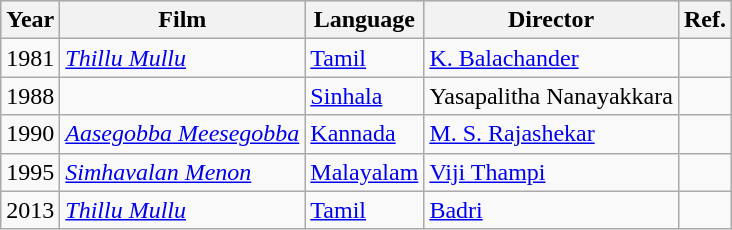<table class="wikitable sortable">
<tr style="background:#ccc; text-align:center;"|->
<th>Year</th>
<th>Film</th>
<th>Language</th>
<th>Director</th>
<th>Ref.</th>
</tr>
<tr>
<td>1981</td>
<td><em><a href='#'>Thillu Mullu</a></em></td>
<td><a href='#'>Tamil</a></td>
<td><a href='#'>K. Balachander</a></td>
<td></td>
</tr>
<tr>
<td>1988</td>
<td></td>
<td><a href='#'>Sinhala</a></td>
<td>Yasapalitha Nanayakkara</td>
<td></td>
</tr>
<tr>
<td>1990</td>
<td><em><a href='#'>Aasegobba Meesegobba</a></em></td>
<td><a href='#'>Kannada</a></td>
<td><a href='#'>M. S. Rajashekar</a></td>
<td></td>
</tr>
<tr>
<td>1995</td>
<td><em><a href='#'>Simhavalan Menon</a></em></td>
<td><a href='#'>Malayalam</a></td>
<td><a href='#'>Viji Thampi</a></td>
<td></td>
</tr>
<tr>
<td>2013</td>
<td><em><a href='#'>Thillu Mullu</a></em></td>
<td><a href='#'>Tamil</a></td>
<td><a href='#'>Badri</a></td>
<td></td>
</tr>
</table>
